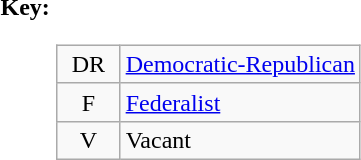<table>
<tr valign=top>
<th>Key:</th>
<td><br><table class=wikitable>
<tr>
<td align=center width=35px >DR</td>
<td><a href='#'>Democratic-Republican</a></td>
</tr>
<tr>
<td align=center width=35px >F</td>
<td><a href='#'>Federalist</a></td>
</tr>
<tr>
<td align=center width=35px >V</td>
<td>Vacant</td>
</tr>
</table>
</td>
</tr>
</table>
